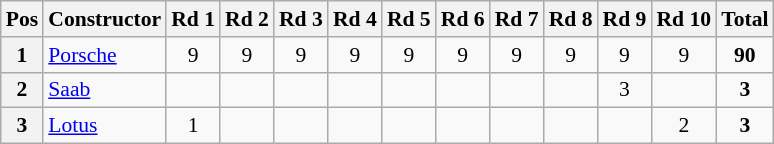<table class="wikitable" style="font-size: 90%;">
<tr>
<th>Pos</th>
<th>Constructor</th>
<th>Rd 1</th>
<th>Rd 2</th>
<th>Rd 3</th>
<th>Rd 4</th>
<th>Rd 5</th>
<th>Rd 6</th>
<th>Rd 7</th>
<th>Rd 8</th>
<th>Rd 9</th>
<th>Rd 10</th>
<th>Total</th>
</tr>
<tr>
<th>1</th>
<td> <a href='#'>Porsche</a></td>
<td align="center">9</td>
<td align="center">9</td>
<td align="center">9</td>
<td align="center">9</td>
<td align="center">9</td>
<td align="center">9</td>
<td align="center">9</td>
<td align="center">9</td>
<td align="center">9</td>
<td align="center">9</td>
<td align="center"><strong>90</strong></td>
</tr>
<tr>
<th>2</th>
<td> <a href='#'>Saab</a></td>
<td></td>
<td></td>
<td></td>
<td></td>
<td></td>
<td></td>
<td></td>
<td></td>
<td align="center">3</td>
<td></td>
<td align="center"><strong>3</strong></td>
</tr>
<tr>
<th>3</th>
<td> <a href='#'>Lotus</a></td>
<td align="center">1</td>
<td></td>
<td></td>
<td></td>
<td></td>
<td></td>
<td></td>
<td></td>
<td></td>
<td align="center">2</td>
<td align="center"><strong>3</strong></td>
</tr>
</table>
